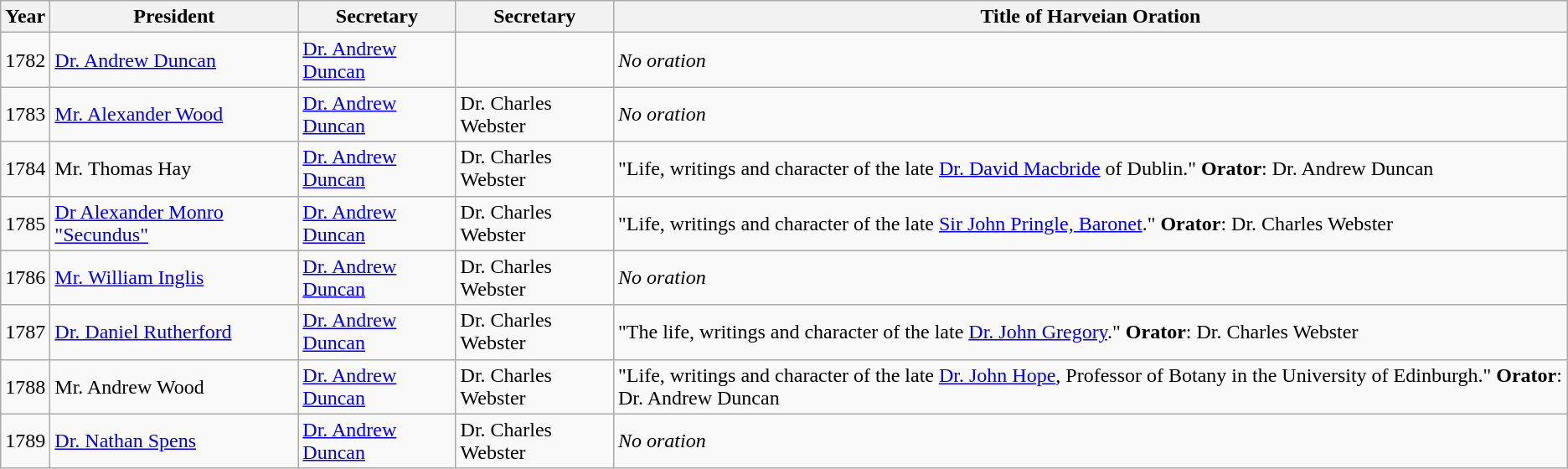<table class="wikitable">
<tr>
<th>Year</th>
<th>President</th>
<th>Secretary</th>
<th>Secretary</th>
<th>Title of Harveian Oration</th>
</tr>
<tr>
<td>1782</td>
<td><a href='#'>Dr. Andrew Duncan</a></td>
<td><a href='#'>Dr. Andrew Duncan</a></td>
<td></td>
<td><em>No oration</em></td>
</tr>
<tr>
<td>1783</td>
<td><a href='#'>Mr. Alexander Wood</a></td>
<td><a href='#'>Dr. Andrew Duncan</a></td>
<td>Dr. Charles Webster</td>
<td><em>No oration</em></td>
</tr>
<tr>
<td>1784</td>
<td>Mr. Thomas Hay</td>
<td><a href='#'>Dr. Andrew Duncan</a></td>
<td>Dr. Charles Webster</td>
<td>"Life, writings and character of the late <a href='#'>Dr. David Macbride</a> of Dublin." <strong>Orator</strong>: Dr. Andrew Duncan</td>
</tr>
<tr>
<td>1785</td>
<td><a href='#'>Dr Alexander Monro "Secundus"</a></td>
<td><a href='#'>Dr. Andrew Duncan</a></td>
<td>Dr. Charles Webster</td>
<td>"Life, writings and character of the late <a href='#'>Sir John Pringle, Baronet</a>." <strong>Orator</strong>: Dr. Charles Webster</td>
</tr>
<tr>
<td>1786</td>
<td><a href='#'>Mr. William Inglis</a></td>
<td><a href='#'>Dr. Andrew Duncan</a></td>
<td>Dr. Charles Webster</td>
<td><em>No oration</em></td>
</tr>
<tr>
<td>1787</td>
<td><a href='#'>Dr. Daniel Rutherford</a></td>
<td><a href='#'>Dr. Andrew Duncan</a></td>
<td>Dr. Charles Webster</td>
<td>"The life, writings and character of the late <a href='#'>Dr. John Gregory</a>." <strong>Orator</strong>: Dr. Charles Webster</td>
</tr>
<tr>
<td>1788</td>
<td>Mr. Andrew Wood</td>
<td><a href='#'>Dr. Andrew Duncan</a></td>
<td>Dr. Charles Webster</td>
<td>"Life, writings and character of the late <a href='#'>Dr. John Hope</a>, Professor of Botany in the University of Edinburgh." <strong>Orator</strong>: Dr. Andrew Duncan</td>
</tr>
<tr>
<td>1789</td>
<td><a href='#'>Dr. Nathan Spens</a></td>
<td><a href='#'>Dr. Andrew Duncan</a></td>
<td>Dr. Charles Webster</td>
<td><em>No oration</em></td>
</tr>
</table>
